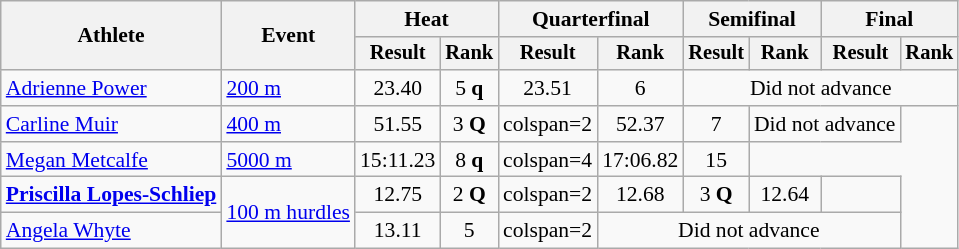<table class=wikitable style="font-size:90%">
<tr>
<th rowspan="2">Athlete</th>
<th rowspan="2">Event</th>
<th colspan="2">Heat</th>
<th colspan="2">Quarterfinal</th>
<th colspan="2">Semifinal</th>
<th colspan="2">Final</th>
</tr>
<tr style="font-size:95%">
<th>Result</th>
<th>Rank</th>
<th>Result</th>
<th>Rank</th>
<th>Result</th>
<th>Rank</th>
<th>Result</th>
<th>Rank</th>
</tr>
<tr align=center>
<td align=left><a href='#'>Adrienne Power</a></td>
<td align=left><a href='#'>200 m</a></td>
<td>23.40</td>
<td>5 <strong>q</strong></td>
<td>23.51</td>
<td>6</td>
<td colspan=4>Did not advance</td>
</tr>
<tr align=center>
<td align=left><a href='#'>Carline Muir</a></td>
<td align=left><a href='#'>400 m</a></td>
<td>51.55</td>
<td>3 <strong>Q</strong></td>
<td>colspan=2 </td>
<td>52.37</td>
<td>7</td>
<td colspan=2>Did not advance</td>
</tr>
<tr align=center>
<td align=left><a href='#'>Megan Metcalfe</a></td>
<td align=left><a href='#'>5000 m</a></td>
<td>15:11.23</td>
<td>8 <strong>q</strong></td>
<td>colspan=4 </td>
<td>17:06.82</td>
<td>15</td>
</tr>
<tr align=center>
<td align=left><strong><a href='#'>Priscilla Lopes-Schliep</a></strong></td>
<td align=left rowspan=2><a href='#'>100 m hurdles</a></td>
<td>12.75</td>
<td>2 <strong>Q</strong></td>
<td>colspan=2 </td>
<td>12.68</td>
<td>3 <strong>Q</strong></td>
<td>12.64</td>
<td></td>
</tr>
<tr align=center>
<td align=left><a href='#'>Angela Whyte</a></td>
<td>13.11</td>
<td>5</td>
<td>colspan=2 </td>
<td colspan=4>Did not advance</td>
</tr>
</table>
